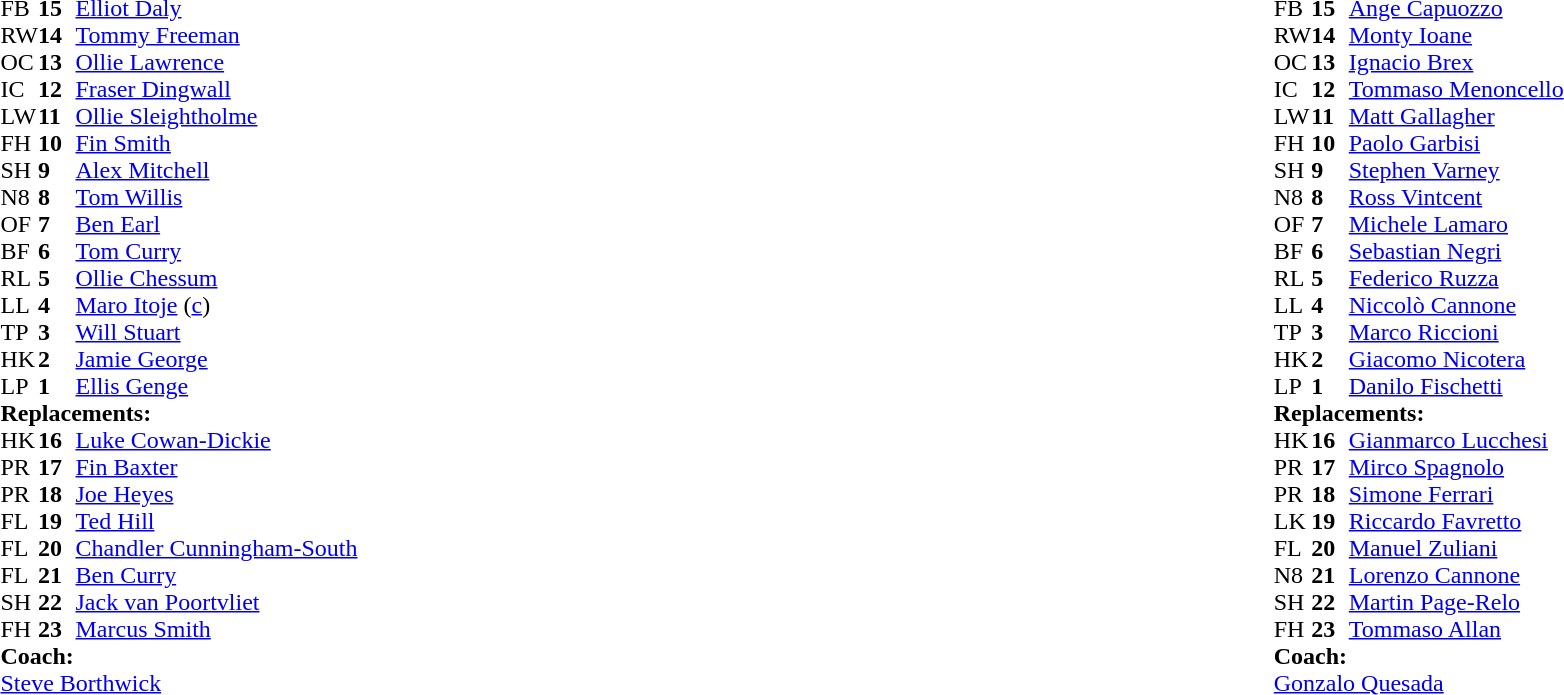<table style="width:100%">
<tr>
<td style="vertical-align:top; width:50%"><br><table cellspacing="0" cellpadding="0">
<tr>
<th width="25"></th>
<th width="25"></th>
</tr>
<tr>
<td>FB</td>
<td><strong>15</strong></td>
<td><a href='#'>Elliot Daly</a></td>
</tr>
<tr>
<td>RW</td>
<td><strong>14</strong></td>
<td><a href='#'>Tommy Freeman</a></td>
</tr>
<tr>
<td>OC</td>
<td><strong>13</strong></td>
<td><a href='#'>Ollie Lawrence</a></td>
<td></td>
<td></td>
</tr>
<tr>
<td>IC</td>
<td><strong>12</strong></td>
<td><a href='#'>Fraser Dingwall</a></td>
<td></td>
<td></td>
<td></td>
<td></td>
</tr>
<tr>
<td>LW</td>
<td><strong>11</strong></td>
<td><a href='#'>Ollie Sleightholme</a></td>
</tr>
<tr>
<td>FH</td>
<td><strong>10</strong></td>
<td><a href='#'>Fin Smith</a></td>
</tr>
<tr>
<td>SH</td>
<td><strong>9</strong></td>
<td><a href='#'>Alex Mitchell</a></td>
<td></td>
<td></td>
</tr>
<tr>
<td>N8</td>
<td><strong>8</strong></td>
<td><a href='#'>Tom Willis</a></td>
<td></td>
<td></td>
</tr>
<tr>
<td>OF</td>
<td><strong>7</strong></td>
<td><a href='#'>Ben Earl</a></td>
<td></td>
<td></td>
<td></td>
</tr>
<tr>
<td>BF</td>
<td><strong>6</strong></td>
<td><a href='#'>Tom Curry</a></td>
<td></td>
<td></td>
</tr>
<tr>
<td>RL</td>
<td><strong>5</strong></td>
<td><a href='#'>Ollie Chessum</a></td>
</tr>
<tr>
<td>LL</td>
<td><strong>4</strong></td>
<td><a href='#'>Maro Itoje</a> (<a href='#'>c</a>)</td>
</tr>
<tr>
<td>TP</td>
<td><strong>3</strong></td>
<td><a href='#'>Will Stuart</a></td>
<td></td>
<td></td>
</tr>
<tr>
<td>HK</td>
<td><strong>2</strong></td>
<td><a href='#'>Jamie George</a></td>
<td></td>
<td></td>
</tr>
<tr>
<td>LP</td>
<td><strong>1</strong></td>
<td><a href='#'>Ellis Genge</a></td>
<td></td>
<td></td>
</tr>
<tr>
<td colspan="3"><strong>Replacements:</strong></td>
</tr>
<tr>
<td>HK</td>
<td><strong>16</strong></td>
<td><a href='#'>Luke Cowan-Dickie</a></td>
<td></td>
<td></td>
</tr>
<tr>
<td>PR</td>
<td><strong>17</strong></td>
<td><a href='#'>Fin Baxter</a></td>
<td></td>
<td></td>
</tr>
<tr>
<td>PR</td>
<td><strong>18</strong></td>
<td><a href='#'>Joe Heyes</a></td>
<td></td>
<td></td>
</tr>
<tr>
<td>FL</td>
<td><strong>19</strong></td>
<td><a href='#'>Ted Hill</a></td>
<td></td>
<td></td>
<td></td>
<td></td>
</tr>
<tr>
<td>FL</td>
<td><strong>20</strong></td>
<td><a href='#'>Chandler Cunningham-South</a></td>
<td></td>
<td></td>
</tr>
<tr>
<td>FL</td>
<td><strong>21</strong></td>
<td><a href='#'>Ben Curry</a></td>
<td></td>
<td></td>
</tr>
<tr>
<td>SH</td>
<td><strong>22</strong></td>
<td><a href='#'>Jack van Poortvliet</a></td>
<td></td>
<td></td>
</tr>
<tr>
<td>FH</td>
<td><strong>23</strong></td>
<td><a href='#'>Marcus Smith</a></td>
<td></td>
<td></td>
</tr>
<tr>
<td colspan="3"><strong>Coach:</strong></td>
</tr>
<tr>
<td colspan="3"><a href='#'>Steve Borthwick</a></td>
</tr>
</table>
</td>
<td style="vertical-align:top"></td>
<td style="vertical-align:top; width:50%"><br><table cellspacing="0" cellpadding="0" style="margin:auto">
<tr>
<th width="25"></th>
<th width="25"></th>
</tr>
<tr>
<td>FB</td>
<td><strong>15</strong></td>
<td><a href='#'>Ange Capuozzo</a></td>
<td></td>
<td></td>
<td></td>
</tr>
<tr>
<td>RW</td>
<td><strong>14</strong></td>
<td><a href='#'>Monty Ioane</a></td>
</tr>
<tr>
<td>OC</td>
<td><strong>13</strong></td>
<td><a href='#'>Ignacio Brex</a></td>
</tr>
<tr>
<td>IC</td>
<td><strong>12</strong></td>
<td><a href='#'>Tommaso Menoncello</a></td>
</tr>
<tr>
<td>LW</td>
<td><strong>11</strong></td>
<td><a href='#'>Matt Gallagher</a></td>
<td></td>
<td></td>
<td></td>
</tr>
<tr>
<td>FH</td>
<td><strong>10</strong></td>
<td><a href='#'>Paolo Garbisi</a></td>
</tr>
<tr>
<td>SH</td>
<td><strong>9</strong></td>
<td><a href='#'>Stephen Varney</a></td>
<td></td>
<td></td>
</tr>
<tr>
<td>N8</td>
<td><strong>8</strong></td>
<td><a href='#'>Ross Vintcent</a></td>
<td></td>
<td></td>
</tr>
<tr>
<td>OF</td>
<td><strong>7</strong></td>
<td><a href='#'>Michele Lamaro</a></td>
<td></td>
<td></td>
</tr>
<tr>
<td>BF</td>
<td><strong>6</strong></td>
<td><a href='#'>Sebastian Negri</a></td>
</tr>
<tr>
<td>RL</td>
<td><strong>5</strong></td>
<td><a href='#'>Federico Ruzza</a></td>
</tr>
<tr>
<td>LL</td>
<td><strong>4</strong></td>
<td><a href='#'>Niccolò Cannone</a></td>
<td></td>
<td></td>
</tr>
<tr>
<td>TP</td>
<td><strong>3</strong></td>
<td><a href='#'>Marco Riccioni</a></td>
<td></td>
<td></td>
</tr>
<tr>
<td>HK</td>
<td><strong>2</strong></td>
<td><a href='#'>Giacomo Nicotera</a></td>
<td></td>
<td></td>
</tr>
<tr>
<td>LP</td>
<td><strong>1</strong></td>
<td><a href='#'>Danilo Fischetti</a></td>
<td></td>
<td></td>
</tr>
<tr>
<td colspan="3"><strong>Replacements:</strong></td>
</tr>
<tr>
<td>HK</td>
<td><strong>16</strong></td>
<td><a href='#'>Gianmarco Lucchesi</a></td>
<td></td>
<td></td>
</tr>
<tr>
<td>PR</td>
<td><strong>17</strong></td>
<td><a href='#'>Mirco Spagnolo</a></td>
<td></td>
<td></td>
</tr>
<tr>
<td>PR</td>
<td><strong>18</strong></td>
<td><a href='#'>Simone Ferrari</a></td>
<td></td>
<td></td>
</tr>
<tr>
<td>LK</td>
<td><strong>19</strong></td>
<td><a href='#'>Riccardo Favretto</a></td>
<td></td>
<td></td>
</tr>
<tr>
<td>FL</td>
<td><strong>20</strong></td>
<td><a href='#'>Manuel Zuliani</a></td>
<td></td>
<td></td>
</tr>
<tr>
<td>N8</td>
<td><strong>21</strong></td>
<td><a href='#'>Lorenzo Cannone</a></td>
<td></td>
<td></td>
</tr>
<tr>
<td>SH</td>
<td><strong>22</strong></td>
<td><a href='#'>Martin Page-Relo</a></td>
<td></td>
<td></td>
</tr>
<tr>
<td>FH</td>
<td><strong>23</strong></td>
<td><a href='#'>Tommaso Allan</a></td>
<td></td>
<td></td>
</tr>
<tr>
<td colspan="3"><strong>Coach:</strong></td>
</tr>
<tr>
<td colspan="3"><a href='#'>Gonzalo Quesada</a></td>
</tr>
</table>
</td>
</tr>
</table>
